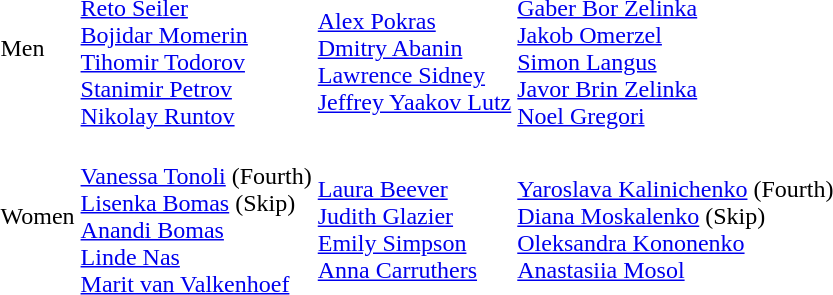<table>
<tr>
<td>Men</td>
<td><strong></strong><br><a href='#'>Reto Seiler</a><br><a href='#'>Bojidar Momerin</a><br><a href='#'>Tihomir Todorov</a><br><a href='#'>Stanimir Petrov</a><br><a href='#'>Nikolay Runtov</a></td>
<td><strong></strong><br><a href='#'>Alex Pokras</a><br><a href='#'>Dmitry Abanin</a><br><a href='#'>Lawrence Sidney</a><br><a href='#'>Jeffrey Yaakov Lutz</a></td>
<td><strong></strong><br><a href='#'>Gaber Bor Zelinka</a><br><a href='#'>Jakob Omerzel</a><br><a href='#'>Simon Langus</a><br><a href='#'>Javor Brin Zelinka</a><br><a href='#'>Noel Gregori</a></td>
</tr>
<tr>
<td>Women</td>
<td><strong></strong><br><a href='#'>Vanessa Tonoli</a> (Fourth)<br><a href='#'>Lisenka Bomas</a> (Skip)<br><a href='#'>Anandi Bomas</a><br><a href='#'>Linde Nas</a><br><a href='#'>Marit van Valkenhoef</a></td>
<td><strong></strong><br><a href='#'>Laura Beever</a><br><a href='#'>Judith Glazier</a><br><a href='#'>Emily Simpson</a><br><a href='#'>Anna Carruthers</a></td>
<td><strong></strong><br><a href='#'>Yaroslava Kalinichenko</a> (Fourth)<br><a href='#'>Diana Moskalenko</a> (Skip)<br><a href='#'>Oleksandra Kononenko</a><br><a href='#'>Anastasiia Mosol</a></td>
</tr>
</table>
